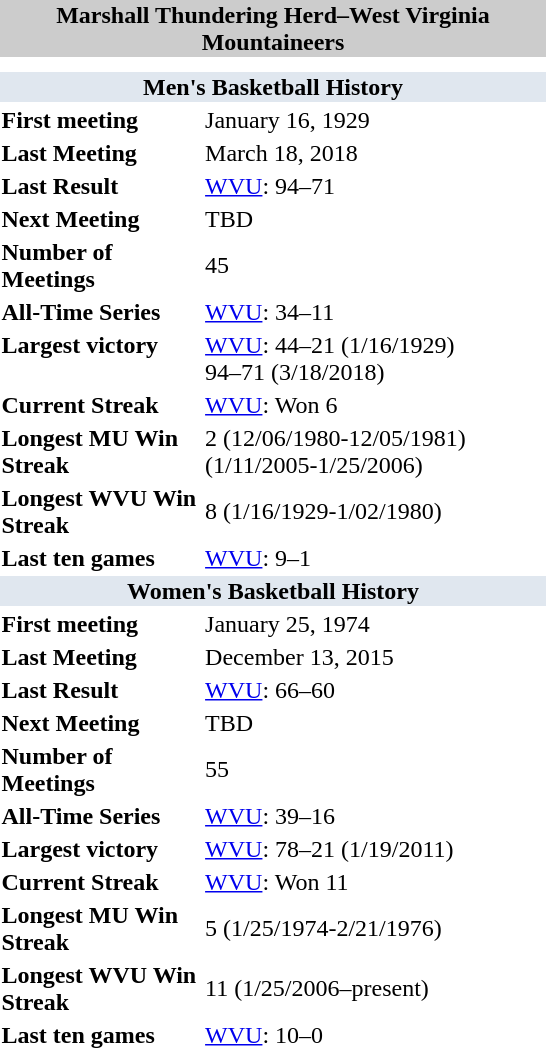<table class="toccolours" style="float: right; clear: right; margin: 0 0 1em 1em; width: 23em;">
<tr style="text-align:center;">
<th colspan="2" style="text-align: center; background: #CCCCCC;">Marshall Thundering Herd–West Virginia Mountaineers</th>
</tr>
<tr>
<td colspan="2" style="text-align: center"></td>
</tr>
<tr>
<td colspan="2" style="text-align: center"></td>
</tr>
<tr>
<th style="background: #E0E7EF;" colspan="2">Men's Basketball History</th>
</tr>
<tr>
<td><strong>First meeting</strong></td>
<td>January 16, 1929</td>
</tr>
<tr>
<td style="vertical-align: top;"><strong>Last Meeting</strong></td>
<td>March 18, 2018</td>
</tr>
<tr>
<td style="vertical-align: top;"><strong>Last Result</strong></td>
<td><a href='#'>WVU</a>: 94–71</td>
</tr>
<tr>
<td style="vertical-align: top;"><strong>Next Meeting</strong></td>
<td>TBD</td>
</tr>
<tr>
<td style="vertical-align: top;"><strong>Number of Meetings</strong></td>
<td>45</td>
</tr>
<tr>
<td style="vertical-align: top;"><strong>All-Time Series</strong></td>
<td><a href='#'>WVU</a>: 34–11</td>
</tr>
<tr>
<td style="vertical-align: top;"><strong>Largest victory</strong></td>
<td><a href='#'>WVU</a>: 44–21 (1/16/1929)<br>94–71 (3/18/2018)</td>
</tr>
<tr>
<td style="vertical-align: top;"><strong>Current Streak</strong></td>
<td><a href='#'>WVU</a>: Won 6</td>
</tr>
<tr>
<td style="vertical-align: top;"><strong>Longest MU Win Streak</strong></td>
<td>2 (12/06/1980-12/05/1981) (1/11/2005-1/25/2006)</td>
</tr>
<tr>
<td style="vertical-align: top;"><strong>Longest WVU Win Streak</strong></td>
<td>8 (1/16/1929-1/02/1980)</td>
</tr>
<tr>
<td style="vertical-align: top;"><strong>Last ten games</strong></td>
<td><a href='#'>WVU</a>: 9–1</td>
</tr>
<tr>
<th style="background: #E0E7EF;" colspan="2">Women's Basketball History</th>
</tr>
<tr>
<td><strong>First meeting</strong></td>
<td>January 25, 1974</td>
</tr>
<tr>
<td style="vertical-align: top;"><strong>Last Meeting</strong></td>
<td>December 13, 2015</td>
</tr>
<tr>
<td style="vertical-align: top;"><strong>Last Result</strong></td>
<td><a href='#'>WVU</a>: 66–60</td>
</tr>
<tr>
<td style="vertical-align: top;"><strong>Next Meeting</strong></td>
<td>TBD</td>
</tr>
<tr>
<td style="vertical-align: top;"><strong>Number of Meetings</strong></td>
<td>55</td>
</tr>
<tr>
<td style="vertical-align: top;"><strong>All-Time Series</strong></td>
<td><a href='#'>WVU</a>: 39–16</td>
</tr>
<tr>
<td style="vertical-align: top;"><strong>Largest victory</strong></td>
<td><a href='#'>WVU</a>: 78–21 (1/19/2011)</td>
</tr>
<tr>
<td style="vertical-align: top;"><strong>Current Streak</strong></td>
<td><a href='#'>WVU</a>: Won 11</td>
</tr>
<tr>
<td style="vertical-align: top;"><strong>Longest MU Win Streak</strong></td>
<td>5 (1/25/1974-2/21/1976)</td>
</tr>
<tr>
<td style="vertical-align: top;"><strong>Longest WVU Win Streak</strong></td>
<td>11 (1/25/2006–present)</td>
</tr>
<tr>
<td style="vertical-align: top;"><strong>Last ten games</strong></td>
<td><a href='#'>WVU</a>: 10–0</td>
</tr>
</table>
